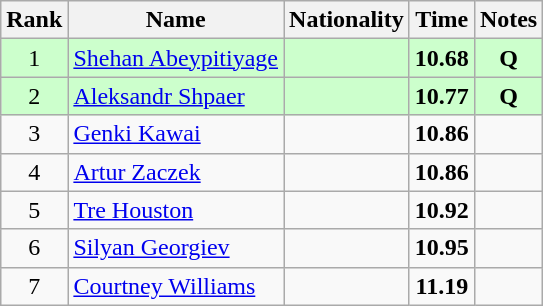<table class="wikitable sortable" style="text-align:center">
<tr>
<th>Rank</th>
<th>Name</th>
<th>Nationality</th>
<th>Time</th>
<th>Notes</th>
</tr>
<tr bgcolor=ccffcc>
<td>1</td>
<td align=left><a href='#'>Shehan Abeypitiyage</a></td>
<td align=left></td>
<td><strong>10.68</strong></td>
<td><strong>Q</strong></td>
</tr>
<tr bgcolor=ccffcc>
<td>2</td>
<td align=left><a href='#'>Aleksandr Shpaer</a></td>
<td align=left></td>
<td><strong>10.77</strong></td>
<td><strong>Q</strong></td>
</tr>
<tr>
<td>3</td>
<td align=left><a href='#'>Genki Kawai</a></td>
<td align=left></td>
<td><strong>10.86</strong></td>
<td></td>
</tr>
<tr>
<td>4</td>
<td align=left><a href='#'>Artur Zaczek</a></td>
<td align=left></td>
<td><strong>10.86</strong></td>
<td></td>
</tr>
<tr>
<td>5</td>
<td align=left><a href='#'>Tre Houston</a></td>
<td align=left></td>
<td><strong>10.92</strong></td>
<td></td>
</tr>
<tr>
<td>6</td>
<td align=left><a href='#'>Silyan Georgiev</a></td>
<td align=left></td>
<td><strong>10.95</strong></td>
<td></td>
</tr>
<tr>
<td>7</td>
<td align=left><a href='#'>Courtney Williams</a></td>
<td align=left></td>
<td><strong>11.19</strong></td>
<td></td>
</tr>
</table>
